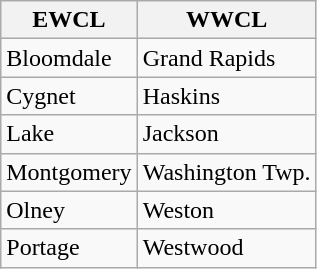<table class="wikitable">
<tr>
<th>EWCL</th>
<th>WWCL</th>
</tr>
<tr>
<td>Bloomdale</td>
<td>Grand Rapids</td>
</tr>
<tr>
<td>Cygnet</td>
<td>Haskins</td>
</tr>
<tr>
<td>Lake</td>
<td>Jackson</td>
</tr>
<tr>
<td>Montgomery</td>
<td>Washington Twp.</td>
</tr>
<tr>
<td>Olney</td>
<td>Weston</td>
</tr>
<tr>
<td>Portage</td>
<td>Westwood</td>
</tr>
</table>
